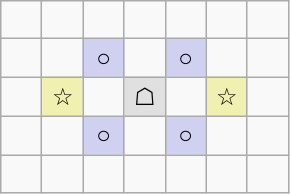<table border="1" class="wikitable">
<tr align=center>
<td width="20"> </td>
<td width="20"> </td>
<td width="20"> </td>
<td width="20"> </td>
<td width="20"> </td>
<td width="20"> </td>
<td width="20"> </td>
</tr>
<tr align=center>
<td> </td>
<td> </td>
<td style="background:#d0d0f0;">○</td>
<td> </td>
<td style="background:#d0d0f0;">○</td>
<td> </td>
<td> </td>
</tr>
<tr align=center>
<td> </td>
<td style="background:#f0f0b0;">☆</td>
<td> </td>
<td style="background:#e0e0e0;">☖</td>
<td> </td>
<td style="background:#f0f0b0;">☆</td>
<td> </td>
</tr>
<tr align=center>
<td> </td>
<td> </td>
<td style="background:#d0d0f0;">○</td>
<td> </td>
<td style="background:#d0d0f0;">○</td>
<td> </td>
<td> </td>
</tr>
<tr align=center>
<td> </td>
<td> </td>
<td> </td>
<td> </td>
<td> </td>
<td> </td>
<td> </td>
</tr>
</table>
